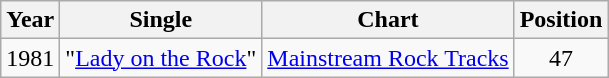<table class="wikitable">
<tr>
<th>Year</th>
<th>Single</th>
<th>Chart</th>
<th>Position</th>
</tr>
<tr>
<td>1981</td>
<td>"<a href='#'>Lady on the Rock</a>"</td>
<td><a href='#'>Mainstream Rock Tracks</a></td>
<td align="center">47</td>
</tr>
</table>
